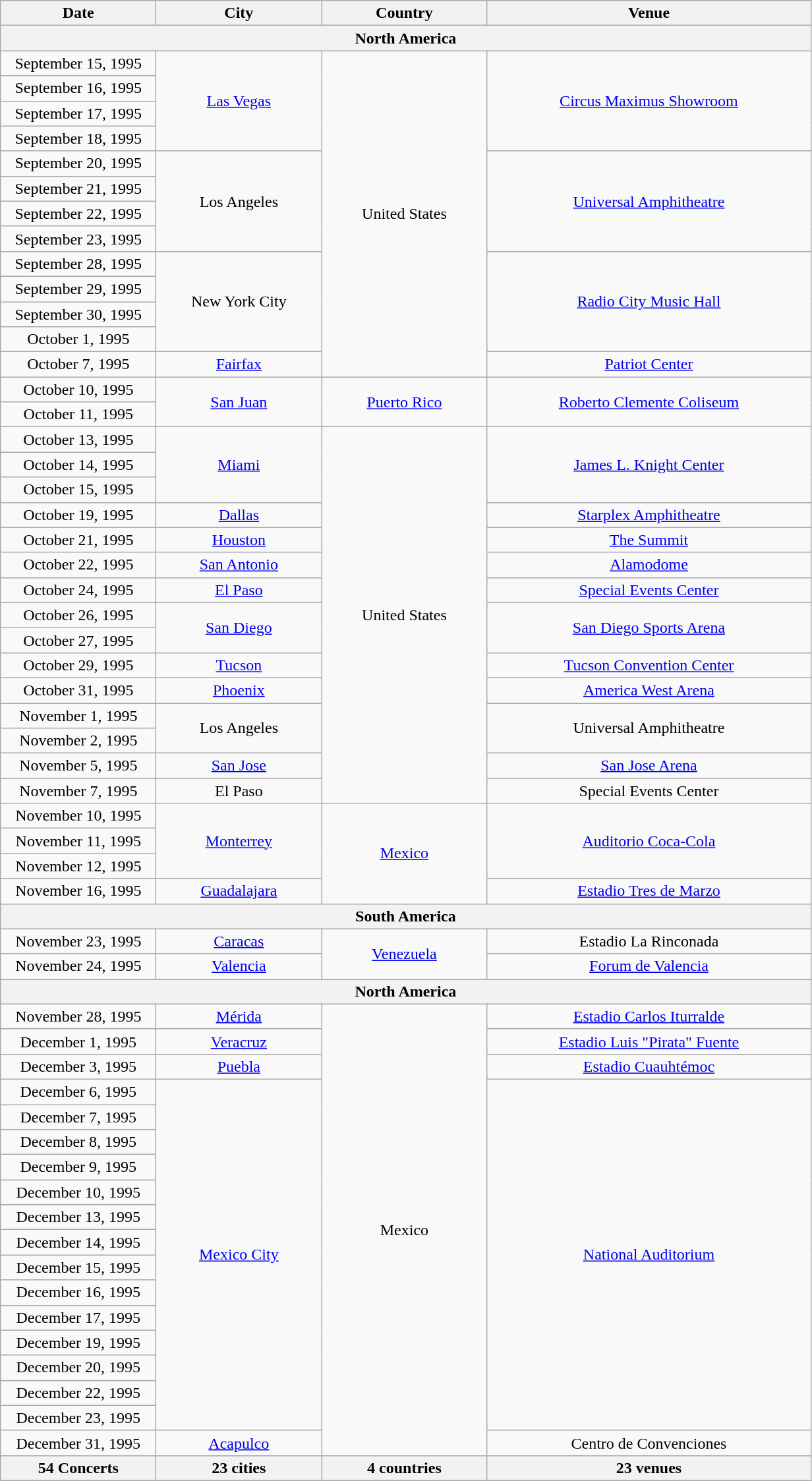<table class="wikitable plainrowheaders" style="text-align:center;">
<tr>
<th width="150">Date</th>
<th width="160">City</th>
<th width="160">Country</th>
<th width="320">Venue</th>
</tr>
<tr>
<th colspan="6">North America</th>
</tr>
<tr>
<td>September 15, 1995</td>
<td rowspan="4"><a href='#'>Las Vegas</a></td>
<td rowspan="13">United States</td>
<td rowspan="4"><a href='#'>Circus Maximus Showroom</a></td>
</tr>
<tr>
<td>September 16, 1995</td>
</tr>
<tr>
<td>September 17, 1995</td>
</tr>
<tr>
<td>September 18, 1995</td>
</tr>
<tr>
<td>September 20, 1995</td>
<td rowspan="4">Los Angeles</td>
<td rowspan="4"><a href='#'>Universal Amphitheatre</a></td>
</tr>
<tr>
<td>September 21, 1995</td>
</tr>
<tr>
<td>September 22, 1995</td>
</tr>
<tr>
<td>September 23, 1995</td>
</tr>
<tr>
<td>September 28, 1995</td>
<td rowspan="4">New York City</td>
<td rowspan="4"><a href='#'>Radio City Music Hall</a></td>
</tr>
<tr>
<td>September 29, 1995</td>
</tr>
<tr>
<td>September 30, 1995</td>
</tr>
<tr>
<td>October 1, 1995</td>
</tr>
<tr>
<td>October 7, 1995</td>
<td><a href='#'>Fairfax</a></td>
<td><a href='#'>Patriot Center</a></td>
</tr>
<tr>
<td>October 10, 1995</td>
<td rowspan="2"><a href='#'>San Juan</a></td>
<td rowspan="2"><a href='#'>Puerto Rico</a></td>
<td rowspan="2"><a href='#'>Roberto Clemente Coliseum</a></td>
</tr>
<tr>
<td>October 11, 1995</td>
</tr>
<tr>
<td>October 13, 1995</td>
<td rowspan="3"><a href='#'>Miami</a></td>
<td rowspan="15">United States</td>
<td rowspan="3"><a href='#'>James L. Knight Center</a></td>
</tr>
<tr>
<td>October 14, 1995</td>
</tr>
<tr>
<td>October 15, 1995</td>
</tr>
<tr>
<td>October 19, 1995</td>
<td><a href='#'>Dallas</a></td>
<td><a href='#'>Starplex Amphitheatre</a></td>
</tr>
<tr>
<td>October 21, 1995</td>
<td><a href='#'>Houston</a></td>
<td><a href='#'>The Summit</a></td>
</tr>
<tr>
<td>October 22, 1995</td>
<td><a href='#'>San Antonio</a></td>
<td><a href='#'>Alamodome</a></td>
</tr>
<tr>
<td>October 24, 1995</td>
<td><a href='#'>El Paso</a></td>
<td><a href='#'>Special Events Center</a></td>
</tr>
<tr>
<td>October 26, 1995</td>
<td rowspan="2"><a href='#'>San Diego</a></td>
<td rowspan="2"><a href='#'>San Diego Sports Arena</a></td>
</tr>
<tr>
<td>October 27, 1995</td>
</tr>
<tr>
<td>October 29, 1995</td>
<td><a href='#'>Tucson</a></td>
<td><a href='#'>Tucson Convention Center</a></td>
</tr>
<tr>
<td>October 31, 1995</td>
<td><a href='#'>Phoenix</a></td>
<td><a href='#'>America West Arena</a></td>
</tr>
<tr>
<td>November 1, 1995</td>
<td rowspan="2">Los Angeles</td>
<td rowspan="2">Universal Amphitheatre</td>
</tr>
<tr>
<td>November 2, 1995</td>
</tr>
<tr>
<td>November 5, 1995</td>
<td><a href='#'>San Jose</a></td>
<td><a href='#'>San Jose Arena</a></td>
</tr>
<tr>
<td>November 7, 1995</td>
<td>El Paso</td>
<td>Special Events Center</td>
</tr>
<tr>
<td>November 10, 1995</td>
<td rowspan="3"><a href='#'>Monterrey</a></td>
<td rowspan="4"><a href='#'>Mexico</a></td>
<td rowspan="3"><a href='#'>Auditorio Coca-Cola</a></td>
</tr>
<tr>
<td>November 11, 1995</td>
</tr>
<tr>
<td>November 12, 1995</td>
</tr>
<tr>
<td>November 16, 1995</td>
<td><a href='#'>Guadalajara</a></td>
<td><a href='#'>Estadio Tres de Marzo</a></td>
</tr>
<tr>
<th colspan="6">South America</th>
</tr>
<tr>
<td>November 23, 1995</td>
<td><a href='#'>Caracas</a></td>
<td rowspan="2"><a href='#'>Venezuela</a></td>
<td>Estadio La Rinconada</td>
</tr>
<tr>
<td>November 24, 1995</td>
<td><a href='#'>Valencia</a></td>
<td><a href='#'>Forum de Valencia</a></td>
</tr>
<tr>
</tr>
<tr>
<th colspan="6">North America</th>
</tr>
<tr>
<td>November 28, 1995</td>
<td><a href='#'>Mérida</a></td>
<td rowspan="18">Mexico</td>
<td><a href='#'>Estadio Carlos Iturralde</a></td>
</tr>
<tr>
<td>December 1, 1995</td>
<td><a href='#'>Veracruz</a></td>
<td><a href='#'>Estadio Luis "Pirata" Fuente</a></td>
</tr>
<tr>
<td>December 3, 1995</td>
<td><a href='#'>Puebla</a></td>
<td><a href='#'>Estadio Cuauhtémoc</a></td>
</tr>
<tr>
<td>December 6, 1995</td>
<td rowspan="14"><a href='#'>Mexico City</a></td>
<td rowspan="14"><a href='#'>National Auditorium</a></td>
</tr>
<tr>
<td>December 7, 1995</td>
</tr>
<tr>
<td>December 8, 1995</td>
</tr>
<tr>
<td>December 9, 1995</td>
</tr>
<tr>
<td>December 10, 1995</td>
</tr>
<tr>
<td>December 13, 1995</td>
</tr>
<tr>
<td>December 14, 1995</td>
</tr>
<tr>
<td>December 15, 1995</td>
</tr>
<tr>
<td>December 16, 1995</td>
</tr>
<tr>
<td>December 17, 1995</td>
</tr>
<tr>
<td>December 19, 1995</td>
</tr>
<tr>
<td>December 20, 1995</td>
</tr>
<tr>
<td>December 22, 1995</td>
</tr>
<tr>
<td>December 23, 1995</td>
</tr>
<tr>
<td>December 31, 1995</td>
<td><a href='#'>Acapulco</a></td>
<td>Centro de Convenciones</td>
</tr>
<tr>
<th>54 Concerts</th>
<th>23 cities</th>
<th>4 countries</th>
<th>23 venues</th>
</tr>
</table>
